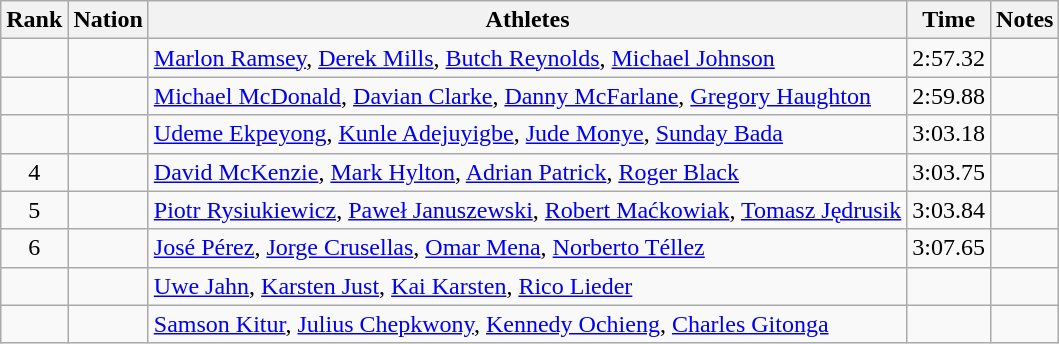<table class="wikitable sortable" style="text-align:center">
<tr>
<th>Rank</th>
<th>Nation</th>
<th>Athletes</th>
<th>Time</th>
<th>Notes</th>
</tr>
<tr>
<td></td>
<td align=left></td>
<td align=left><a href='#'>Marlon Ramsey</a>, <a href='#'>Derek Mills</a>, <a href='#'>Butch Reynolds</a>, <a href='#'>Michael Johnson</a></td>
<td>2:57.32</td>
<td></td>
</tr>
<tr>
<td></td>
<td align=left></td>
<td align=left><a href='#'>Michael McDonald</a>, <a href='#'>Davian Clarke</a>, <a href='#'>Danny McFarlane</a>, <a href='#'>Gregory Haughton</a></td>
<td>2:59.88</td>
<td></td>
</tr>
<tr>
<td></td>
<td align=left></td>
<td align=left><a href='#'>Udeme Ekpeyong</a>, <a href='#'>Kunle Adejuyigbe</a>, <a href='#'>Jude Monye</a>, <a href='#'>Sunday Bada</a></td>
<td>3:03.18</td>
<td></td>
</tr>
<tr>
<td>4</td>
<td align=left></td>
<td align=left><a href='#'>David McKenzie</a>, <a href='#'>Mark Hylton</a>, <a href='#'>Adrian Patrick</a>, <a href='#'>Roger Black</a></td>
<td>3:03.75</td>
<td></td>
</tr>
<tr>
<td>5</td>
<td align=left></td>
<td align=left><a href='#'>Piotr Rysiukiewicz</a>, <a href='#'>Paweł Januszewski</a>, <a href='#'>Robert Maćkowiak</a>, <a href='#'>Tomasz Jędrusik</a></td>
<td>3:03.84</td>
<td></td>
</tr>
<tr>
<td>6</td>
<td align=left></td>
<td align=left><a href='#'>José Pérez</a>, <a href='#'>Jorge Crusellas</a>, <a href='#'>Omar Mena</a>, <a href='#'>Norberto Téllez</a></td>
<td>3:07.65</td>
<td></td>
</tr>
<tr>
<td></td>
<td align=left></td>
<td align=left><a href='#'>Uwe Jahn</a>, <a href='#'>Karsten Just</a>, <a href='#'>Kai Karsten</a>, <a href='#'>Rico Lieder</a></td>
<td></td>
<td></td>
</tr>
<tr>
<td></td>
<td align=left></td>
<td align=left><a href='#'>Samson Kitur</a>, <a href='#'>Julius Chepkwony</a>, <a href='#'>Kennedy Ochieng</a>, <a href='#'>Charles Gitonga</a></td>
<td></td>
<td></td>
</tr>
</table>
